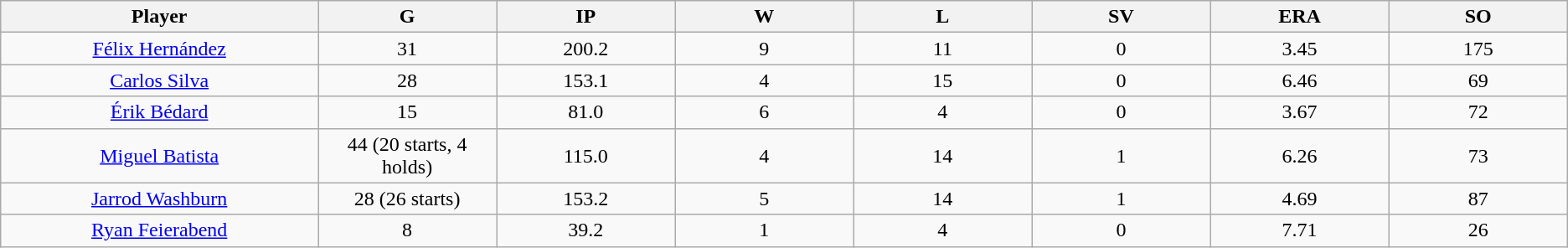<table class="wikitable sortable">
<tr>
<th bgcolor="#DDDDFF" width="16%">Player</th>
<th bgcolor="#DDDDFF" width="9%">G</th>
<th bgcolor="#DDDDFF" width="9%">IP</th>
<th bgcolor="#DDDDFF" width="9%">W</th>
<th bgcolor="#DDDDFF" width="9%">L</th>
<th bgcolor="#DDDDFF" width="9%">SV</th>
<th bgcolor="#DDDDFF" width="9%">ERA</th>
<th bgcolor="#DDDDFF" width="9%">SO</th>
</tr>
<tr align=center>
<td><a href='#'>Félix Hernández</a></td>
<td>31</td>
<td>200.2</td>
<td>9</td>
<td>11</td>
<td>0</td>
<td>3.45</td>
<td>175</td>
</tr>
<tr align=center>
<td><a href='#'>Carlos Silva</a></td>
<td>28</td>
<td>153.1</td>
<td>4</td>
<td>15</td>
<td>0</td>
<td>6.46</td>
<td>69</td>
</tr>
<tr align=center>
<td><a href='#'>Érik Bédard</a></td>
<td>15</td>
<td>81.0</td>
<td>6</td>
<td>4</td>
<td>0</td>
<td>3.67</td>
<td>72</td>
</tr>
<tr align=center>
<td><a href='#'>Miguel Batista</a></td>
<td>44 (20 starts, 4 holds)</td>
<td>115.0</td>
<td>4</td>
<td>14</td>
<td>1</td>
<td>6.26</td>
<td>73</td>
</tr>
<tr align=center>
<td><a href='#'>Jarrod Washburn</a></td>
<td>28 (26 starts)</td>
<td>153.2</td>
<td>5</td>
<td>14</td>
<td>1</td>
<td>4.69</td>
<td>87</td>
</tr>
<tr align=center>
<td><a href='#'>Ryan Feierabend</a></td>
<td>8</td>
<td>39.2</td>
<td>1</td>
<td>4</td>
<td>0</td>
<td>7.71</td>
<td>26</td>
</tr>
</table>
